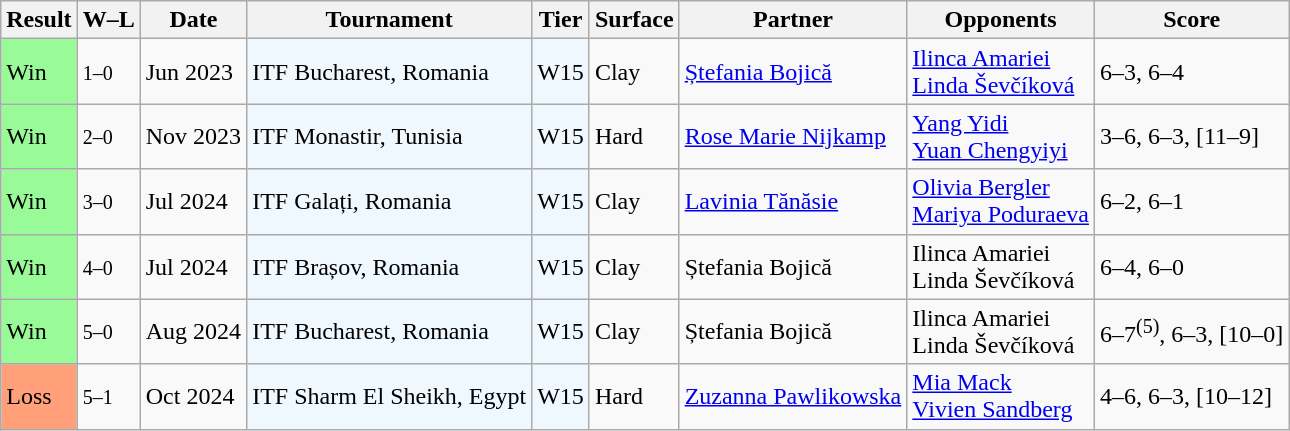<table class="sortable wikitable">
<tr>
<th>Result</th>
<th class="unsortable">W–L</th>
<th>Date</th>
<th>Tournament</th>
<th>Tier</th>
<th>Surface</th>
<th>Partner</th>
<th>Opponents</th>
<th class=unsortable>Score</th>
</tr>
<tr>
<td bgcolor=98FB98>Win</td>
<td><small>1–0</small></td>
<td>Jun 2023</td>
<td style="background:#f0f8ff;">ITF Bucharest, Romania</td>
<td style="background:#f0f8ff;">W15</td>
<td>Clay</td>
<td> <a href='#'>Ștefania Bojică</a></td>
<td> <a href='#'>Ilinca Amariei</a> <br>  <a href='#'>Linda Ševčíková</a></td>
<td>6–3, 6–4</td>
</tr>
<tr>
<td bgcolor=98FB98>Win</td>
<td><small>2–0</small></td>
<td>Nov 2023</td>
<td style="background:#f0f8ff;">ITF Monastir, Tunisia</td>
<td style="background:#f0f8ff;">W15</td>
<td>Hard</td>
<td> <a href='#'>Rose Marie Nijkamp</a></td>
<td> <a href='#'>Yang Yidi</a> <br>  <a href='#'>Yuan Chengyiyi</a></td>
<td>3–6, 6–3, [11–9]</td>
</tr>
<tr>
<td bgcolor=98FB98>Win</td>
<td><small>3–0</small></td>
<td>Jul 2024</td>
<td style="background:#f0f8ff;">ITF Galați, Romania</td>
<td style="background:#f0f8ff;">W15</td>
<td>Clay</td>
<td> <a href='#'>Lavinia Tănăsie</a></td>
<td> <a href='#'>Olivia Bergler</a> <br>  <a href='#'>Mariya Poduraeva</a></td>
<td>6–2, 6–1</td>
</tr>
<tr>
<td bgcolor=98FB98>Win</td>
<td><small>4–0</small></td>
<td>Jul 2024</td>
<td style="background:#f0f8ff;">ITF Brașov, Romania</td>
<td style="background:#f0f8ff;">W15</td>
<td>Clay</td>
<td> Ștefania Bojică</td>
<td> Ilinca Amariei <br>  Linda Ševčíková</td>
<td>6–4, 6–0</td>
</tr>
<tr>
<td bgcolor=98FB98>Win</td>
<td><small>5–0</small></td>
<td>Aug 2024</td>
<td style="background:#f0f8ff;">ITF Bucharest, Romania</td>
<td style="background:#f0f8ff;">W15</td>
<td>Clay</td>
<td> Ștefania Bojică</td>
<td> Ilinca Amariei <br>  Linda Ševčíková</td>
<td>6–7<sup>(5)</sup>, 6–3, [10–0]</td>
</tr>
<tr>
<td bgcolor=FFA07A>Loss</td>
<td><small>5–1</small></td>
<td>Oct 2024</td>
<td style="background:#f0f8ff;">ITF Sharm El Sheikh, Egypt</td>
<td style="background:#f0f8ff;">W15</td>
<td>Hard</td>
<td> <a href='#'>Zuzanna Pawlikowska</a></td>
<td> <a href='#'>Mia Mack</a> <br>  <a href='#'>Vivien Sandberg</a></td>
<td>4–6, 6–3, [10–12]</td>
</tr>
</table>
